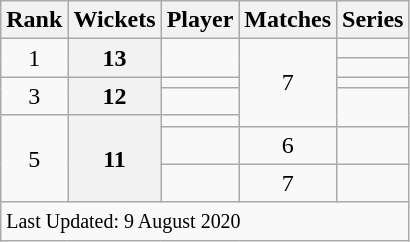<table class="wikitable plainrowheaders sortable">
<tr>
<th scope=col>Rank</th>
<th scope=col>Wickets</th>
<th scope=col>Player</th>
<th scope=col>Matches</th>
<th scope=col>Series</th>
</tr>
<tr>
<td align=center rowspan=2>1</td>
<th scope=row style=text-align:center; rowspan=2>13</th>
<td rowspan=2></td>
<td align=center rowspan=5>7</td>
<td></td>
</tr>
<tr>
<td></td>
</tr>
<tr>
<td align=center rowspan=2>3</td>
<th scope=row style=text-align:center; rowspan=2>12</th>
<td></td>
<td></td>
</tr>
<tr>
<td></td>
<td rowspan=2></td>
</tr>
<tr>
<td align=center rowspan=3>5</td>
<th scope=row style=text-align:center; rowspan=3>11</th>
<td></td>
</tr>
<tr>
<td></td>
<td align=center>6</td>
<td></td>
</tr>
<tr>
<td></td>
<td align=center>7</td>
<td></td>
</tr>
<tr class=sortbottom>
<td colspan=5><small>Last Updated: 9 August 2020</small></td>
</tr>
</table>
